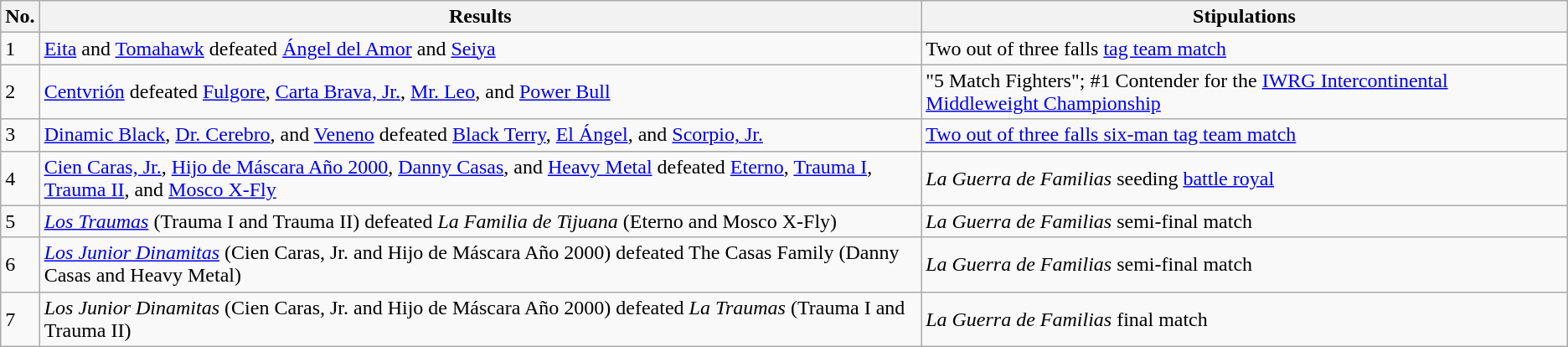<table class="wikitable">
<tr>
<th><strong>No.</strong></th>
<th><strong>Results</strong></th>
<th><strong>Stipulations</strong></th>
</tr>
<tr>
<td>1</td>
<td><a href='#'>Eita</a> and <a href='#'>Tomahawk</a> defeated <a href='#'>Ángel del Amor</a> and <a href='#'>Seiya</a></td>
<td>Two out of three falls <a href='#'>tag team match</a></td>
</tr>
<tr>
<td>2</td>
<td><a href='#'>Centvrión</a> defeated <a href='#'>Fulgore</a>, <a href='#'>Carta Brava, Jr.</a>, <a href='#'>Mr. Leo</a>, and <a href='#'>Power Bull</a></td>
<td>"5 Match Fighters"; #1 Contender for the <a href='#'>IWRG Intercontinental Middleweight Championship</a></td>
</tr>
<tr>
<td>3</td>
<td><a href='#'>Dinamic Black</a>, <a href='#'>Dr. Cerebro</a>, and <a href='#'>Veneno</a> defeated <a href='#'>Black Terry</a>, <a href='#'>El Ángel</a>, and <a href='#'>Scorpio, Jr.</a></td>
<td><a href='#'>Two out of three falls six-man tag team match</a></td>
</tr>
<tr>
<td>4</td>
<td><a href='#'>Cien Caras, Jr.</a>, <a href='#'>Hijo de Máscara Año 2000</a>, <a href='#'>Danny Casas</a>, and <a href='#'>Heavy Metal</a> defeated <a href='#'>Eterno</a>, <a href='#'>Trauma I</a>, <a href='#'>Trauma II</a>, and <a href='#'>Mosco X-Fly</a></td>
<td><em>La Guerra de Familias</em> seeding <a href='#'>battle royal</a></td>
</tr>
<tr>
<td>5</td>
<td><em><a href='#'>Los Traumas</a></em> (Trauma I and Trauma II) defeated <em>La Familia de Tijuana</em> (Eterno and Mosco X-Fly)</td>
<td><em>La Guerra de Familias</em> semi-final match</td>
</tr>
<tr>
<td>6</td>
<td><em><a href='#'>Los Junior Dinamitas</a></em> (Cien Caras, Jr. and Hijo de Máscara Año 2000) defeated The Casas Family (Danny Casas and Heavy Metal)</td>
<td><em>La Guerra de Familias</em> semi-final match</td>
</tr>
<tr>
<td>7</td>
<td><em>Los Junior Dinamitas</em> (Cien Caras, Jr. and Hijo de Máscara Año 2000) defeated <em>La Traumas</em> (Trauma I and Trauma II)</td>
<td><em>La Guerra de Familias</em> final match</td>
</tr>
</table>
